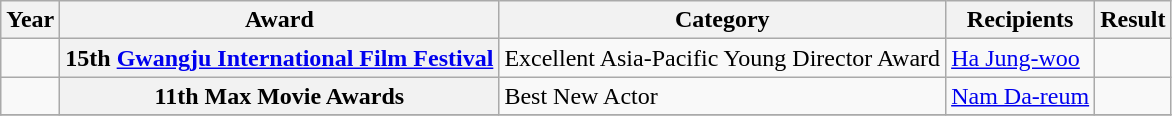<table class="wikitable plainrowheaders sortable">
<tr>
<th scope="col">Year</th>
<th scope="col">Award</th>
<th scope="col">Category</th>
<th scope="col">Recipients</th>
<th scope="col">Result</th>
</tr>
<tr>
<td></td>
<th scope="row">15th <a href='#'>Gwangju International Film Festival</a></th>
<td>Excellent Asia-Pacific Young Director Award</td>
<td><a href='#'>Ha Jung-woo</a></td>
<td></td>
</tr>
<tr>
<td></td>
<th scope="row">11th Max Movie Awards</th>
<td>Best New Actor</td>
<td><a href='#'>Nam Da-reum</a></td>
<td></td>
</tr>
<tr>
</tr>
</table>
